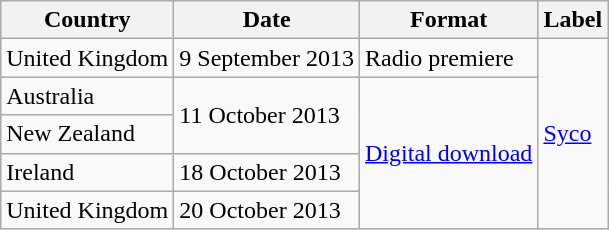<table class="wikitable plainrowheaders">
<tr>
<th scope="col">Country</th>
<th scope="col">Date</th>
<th scope="col">Format</th>
<th scope="col">Label</th>
</tr>
<tr>
<td>United Kingdom</td>
<td>9 September 2013</td>
<td>Radio premiere</td>
<td rowspan="5"><a href='#'>Syco</a></td>
</tr>
<tr>
<td>Australia</td>
<td rowspan="2">11 October 2013</td>
<td rowspan="4"><a href='#'>Digital download</a></td>
</tr>
<tr>
<td>New Zealand</td>
</tr>
<tr>
<td>Ireland</td>
<td>18 October 2013</td>
</tr>
<tr>
<td>United Kingdom</td>
<td>20 October 2013</td>
</tr>
</table>
